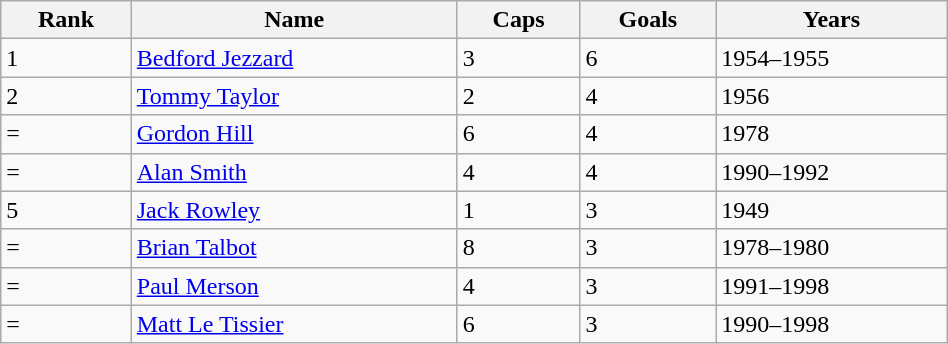<table class="wikitable" width=50%>
<tr>
<th>Rank</th>
<th>Name</th>
<th>Caps</th>
<th>Goals</th>
<th>Years</th>
</tr>
<tr>
<td>1</td>
<td><a href='#'>Bedford Jezzard</a></td>
<td>3</td>
<td>6</td>
<td>1954–1955</td>
</tr>
<tr>
<td>2</td>
<td><a href='#'>Tommy Taylor</a></td>
<td>2</td>
<td>4</td>
<td>1956</td>
</tr>
<tr>
<td>=</td>
<td><a href='#'>Gordon Hill</a></td>
<td>6</td>
<td>4</td>
<td>1978</td>
</tr>
<tr>
<td>=</td>
<td><a href='#'>Alan Smith</a></td>
<td>4</td>
<td>4</td>
<td>1990–1992</td>
</tr>
<tr>
<td>5</td>
<td><a href='#'>Jack Rowley</a></td>
<td>1</td>
<td>3</td>
<td>1949</td>
</tr>
<tr>
<td>=</td>
<td><a href='#'>Brian Talbot</a></td>
<td>8</td>
<td>3</td>
<td>1978–1980</td>
</tr>
<tr>
<td>=</td>
<td><a href='#'>Paul Merson</a></td>
<td>4</td>
<td>3</td>
<td>1991–1998</td>
</tr>
<tr>
<td>=</td>
<td><a href='#'>Matt Le Tissier</a></td>
<td>6</td>
<td>3</td>
<td>1990–1998</td>
</tr>
</table>
